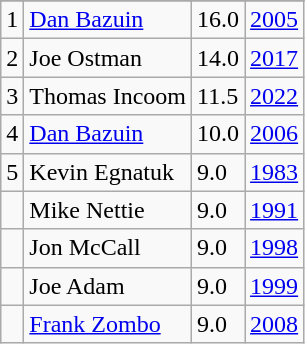<table class="wikitable">
<tr>
</tr>
<tr>
<td>1</td>
<td><a href='#'>Dan Bazuin</a></td>
<td>16.0</td>
<td><a href='#'>2005</a></td>
</tr>
<tr>
<td>2</td>
<td>Joe Ostman</td>
<td>14.0</td>
<td><a href='#'>2017</a></td>
</tr>
<tr>
<td>3</td>
<td>Thomas Incoom</td>
<td>11.5</td>
<td><a href='#'>2022</a></td>
</tr>
<tr>
<td>4</td>
<td><a href='#'>Dan Bazuin</a></td>
<td>10.0</td>
<td><a href='#'>2006</a></td>
</tr>
<tr>
<td>5</td>
<td>Kevin Egnatuk</td>
<td>9.0</td>
<td><a href='#'>1983</a></td>
</tr>
<tr>
<td></td>
<td>Mike Nettie</td>
<td>9.0</td>
<td><a href='#'>1991</a></td>
</tr>
<tr>
<td></td>
<td>Jon McCall</td>
<td>9.0</td>
<td><a href='#'>1998</a></td>
</tr>
<tr>
<td></td>
<td>Joe Adam</td>
<td>9.0</td>
<td><a href='#'>1999</a></td>
</tr>
<tr>
<td></td>
<td><a href='#'>Frank Zombo</a></td>
<td>9.0</td>
<td><a href='#'>2008</a></td>
</tr>
</table>
